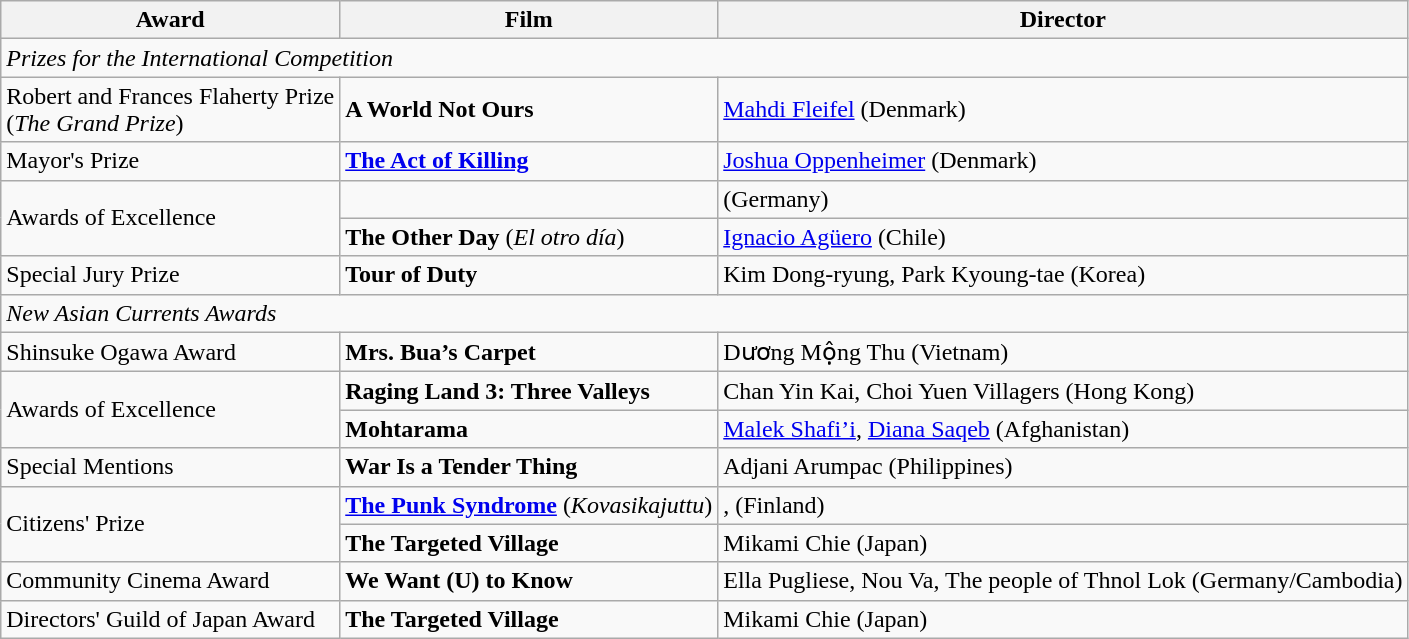<table class="wikitable">
<tr>
<th>Award</th>
<th>Film</th>
<th>Director</th>
</tr>
<tr>
<td colspan="3"><em>Prizes for the International Competition</em></td>
</tr>
<tr>
<td>Robert and Frances Flaherty Prize<br>(<em>The Grand Prize</em>)</td>
<td><strong>A World Not Ours</strong></td>
<td><a href='#'>Mahdi Fleifel</a> (Denmark)</td>
</tr>
<tr>
<td>Mayor's Prize<br></td>
<td><strong><a href='#'>The Act of Killing</a></strong></td>
<td><a href='#'>Joshua Oppenheimer</a> (Denmark)</td>
</tr>
<tr>
<td rowspan="2">Awards of Excellence</td>
<td><strong></strong></td>
<td> (Germany)</td>
</tr>
<tr>
<td><strong>The Other Day</strong> (<em>El otro día</em>)</td>
<td><a href='#'>Ignacio Agüero</a> (Chile)</td>
</tr>
<tr>
<td>Special Jury Prize</td>
<td><strong>Tour of Duty</strong></td>
<td>Kim Dong-ryung, Park Kyoung-tae (Korea)</td>
</tr>
<tr>
<td colspan="3"><em>New Asian Currents Awards</em></td>
</tr>
<tr>
<td>Shinsuke Ogawa Award</td>
<td><strong>Mrs. Bua’s Carpet</strong></td>
<td>Dương Mộng Thu (Vietnam)</td>
</tr>
<tr>
<td rowspan="2">Awards of Excellence</td>
<td><strong>Raging Land 3: Three Valleys</strong></td>
<td>Chan Yin Kai, Choi Yuen Villagers (Hong Kong)</td>
</tr>
<tr>
<td><strong>Mohtarama</strong></td>
<td><a href='#'>Malek Shafi’i</a>, <a href='#'>Diana Saqeb</a> (Afghanistan)</td>
</tr>
<tr>
<td>Special Mentions</td>
<td><strong>War Is a Tender Thing</strong></td>
<td>Adjani Arumpac (Philippines)</td>
</tr>
<tr>
<td rowspan="2">Citizens' Prize</td>
<td><strong><a href='#'>The Punk Syndrome</a></strong> (<em>Kovasikajuttu</em>)</td>
<td>,  (Finland)</td>
</tr>
<tr>
<td><strong>The Targeted Village</strong></td>
<td>Mikami Chie (Japan)</td>
</tr>
<tr>
<td>Community Cinema Award</td>
<td><strong>We Want (U) to Know</strong></td>
<td>Ella Pugliese, Nou Va, The people of Thnol Lok (Germany/Cambodia)</td>
</tr>
<tr>
<td>Directors' Guild of Japan Award</td>
<td><strong>The Targeted Village</strong></td>
<td>Mikami Chie (Japan)</td>
</tr>
</table>
